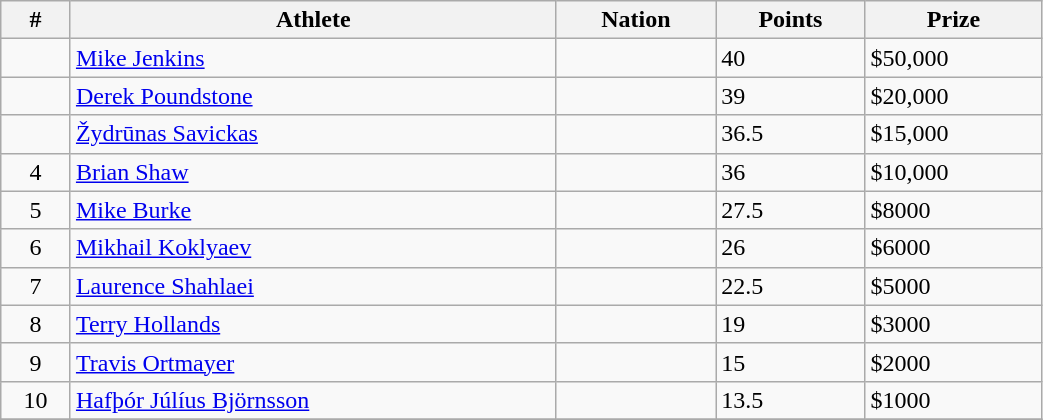<table class="wikitable" style="display: inline-table;width: 55%;">
<tr>
<th scope="col">#</th>
<th scope="col">Athlete</th>
<th scope="col">Nation</th>
<th scope="col">Points</th>
<th scope="col">Prize</th>
</tr>
<tr>
<td align="center"></td>
<td><a href='#'>Mike Jenkins</a></td>
<td></td>
<td>40</td>
<td>$50,000</td>
</tr>
<tr>
<td align="center"></td>
<td><a href='#'>Derek Poundstone</a></td>
<td></td>
<td>39</td>
<td>$20,000</td>
</tr>
<tr>
<td align="center"></td>
<td><a href='#'>Žydrūnas Savickas</a></td>
<td></td>
<td>36.5</td>
<td>$15,000</td>
</tr>
<tr>
<td align="center">4</td>
<td><a href='#'>Brian Shaw</a></td>
<td></td>
<td>36</td>
<td>$10,000</td>
</tr>
<tr>
<td align="center">5</td>
<td><a href='#'>Mike Burke</a></td>
<td></td>
<td>27.5</td>
<td>$8000</td>
</tr>
<tr>
<td align="center">6</td>
<td><a href='#'>Mikhail Koklyaev</a></td>
<td></td>
<td>26</td>
<td>$6000</td>
</tr>
<tr>
<td align="center">7</td>
<td><a href='#'>Laurence Shahlaei</a></td>
<td></td>
<td>22.5</td>
<td>$5000</td>
</tr>
<tr>
<td align="center">8</td>
<td><a href='#'>Terry Hollands</a></td>
<td></td>
<td>19</td>
<td>$3000</td>
</tr>
<tr>
<td align="center">9</td>
<td><a href='#'>Travis Ortmayer</a></td>
<td></td>
<td>15</td>
<td>$2000</td>
</tr>
<tr>
<td align="center">10</td>
<td><a href='#'>Hafþór Júlíus Björnsson</a></td>
<td></td>
<td>13.5</td>
<td>$1000</td>
</tr>
<tr>
</tr>
</table>
